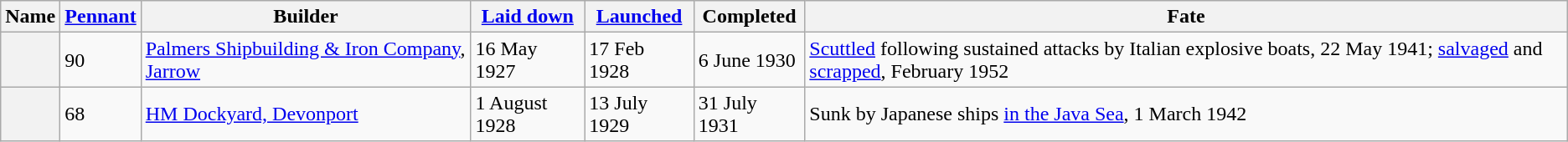<table class="wikitable plainrowheaders">
<tr>
<th scope="col">Name</th>
<th scope="col"><a href='#'>Pennant</a></th>
<th scope="col">Builder</th>
<th scope="col"><a href='#'>Laid down</a></th>
<th scope="col"><a href='#'>Launched</a></th>
<th scope="col">Completed</th>
<th scope="col">Fate</th>
</tr>
<tr>
<th scope="row"></th>
<td>90</td>
<td><a href='#'>Palmers Shipbuilding & Iron Company</a>, <a href='#'>Jarrow</a></td>
<td>16 May 1927</td>
<td>17 Feb 1928</td>
<td>6 June 1930</td>
<td><a href='#'>Scuttled</a> following sustained attacks by Italian explosive boats, 22 May 1941; <a href='#'>salvaged</a> and <a href='#'>scrapped</a>, February 1952</td>
</tr>
<tr>
<th scope="row"></th>
<td>68</td>
<td><a href='#'>HM Dockyard, Devonport</a></td>
<td>1 August 1928</td>
<td>13 July 1929</td>
<td>31 July 1931</td>
<td>Sunk by Japanese ships <a href='#'>in the Java Sea</a>, 1 March 1942</td>
</tr>
</table>
